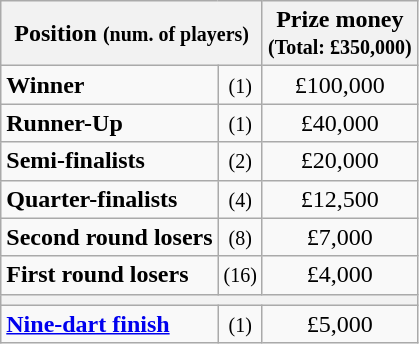<table class="wikitable">
<tr>
<th colspan=2>Position <small>(num. of players)</small></th>
<th>Prize money<br><small>(Total: £350,000)</small></th>
</tr>
<tr>
<td><strong>Winner</strong></td>
<td align=center><small>(1)</small></td>
<td align=center>£100,000</td>
</tr>
<tr>
<td><strong>Runner-Up</strong></td>
<td align=center><small>(1)</small></td>
<td align=center>£40,000</td>
</tr>
<tr>
<td><strong>Semi-finalists</strong></td>
<td align=center><small>(2)</small></td>
<td align=center>£20,000</td>
</tr>
<tr>
<td><strong>Quarter-finalists</strong></td>
<td align=center><small>(4)</small></td>
<td align=center>£12,500</td>
</tr>
<tr>
<td><strong>Second round losers</strong></td>
<td align=center><small>(8)</small></td>
<td align=center>£7,000</td>
</tr>
<tr>
<td><strong>First round losers</strong></td>
<td align=center><small>(16)</small></td>
<td align=center>£4,000</td>
</tr>
<tr>
<th colspan=3></th>
</tr>
<tr>
<td><strong><a href='#'>Nine-dart finish</a></strong></td>
<td align=center><small>(1)</small></td>
<td align=center>£5,000</td>
</tr>
</table>
